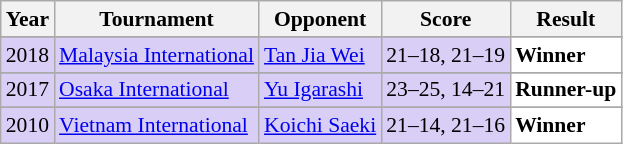<table class="sortable wikitable" style="font-size: 90%;">
<tr>
<th>Year</th>
<th>Tournament</th>
<th>Opponent</th>
<th>Score</th>
<th>Result</th>
</tr>
<tr>
</tr>
<tr style="background:#D8CEF6">
<td align="center">2018</td>
<td align="left"><a href='#'>Malaysia International</a></td>
<td align="left"> <a href='#'>Tan Jia Wei</a></td>
<td align="left">21–18, 21–19</td>
<td style="text-align:left; background:white"> <strong>Winner</strong></td>
</tr>
<tr>
</tr>
<tr style="background:#D8CEF6">
<td align="center">2017</td>
<td align="left"><a href='#'>Osaka International</a></td>
<td align="left"> <a href='#'>Yu Igarashi</a></td>
<td align="left">23–25, 14–21</td>
<td style="text-align:left; background:white"> <strong>Runner-up</strong></td>
</tr>
<tr>
</tr>
<tr style="background:#D8CEF6">
<td align="center">2010</td>
<td align="left"><a href='#'>Vietnam International</a></td>
<td align="left"> <a href='#'>Koichi Saeki</a></td>
<td align="left">21–14, 21–16</td>
<td style="text-align:left; background:white"> <strong>Winner</strong></td>
</tr>
</table>
